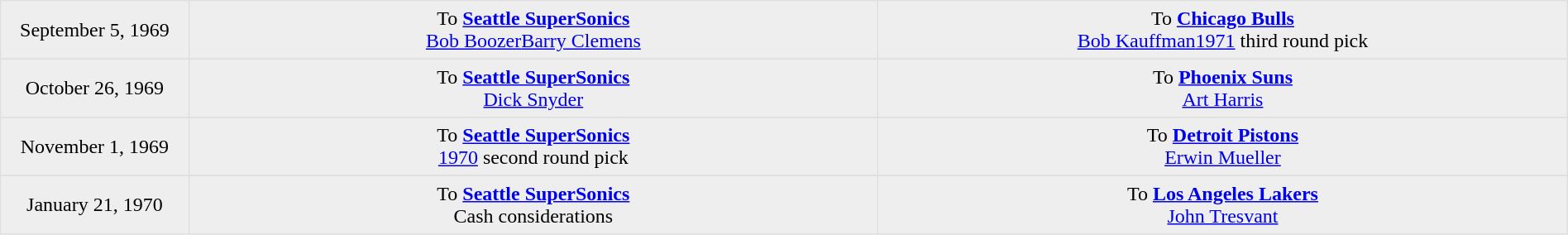<table border=1 style="border-collapse:collapse; text-align: center; width: 100%" bordercolor="#DFDFDF"  cellpadding="5">
<tr bgcolor="eeeeee">
<td style="width:12%">September 5, 1969</td>
<td style="width:44%" valign="top">To <strong><a href='#'>Seattle SuperSonics</a></strong><br><a href='#'>Bob Boozer</a><a href='#'>Barry Clemens</a></td>
<td style="width:44%" valign="top">To <strong><a href='#'>Chicago Bulls</a></strong><br><a href='#'>Bob Kauffman</a><a href='#'>1971</a> third round pick</td>
</tr>
<tr>
</tr>
<tr bgcolor="eeeeee">
<td style="width:12%">October 26, 1969</td>
<td style="width:44%" valign="top">To <strong><a href='#'>Seattle SuperSonics</a></strong><br><a href='#'>Dick Snyder</a></td>
<td style="width:44%" valign="top">To <strong><a href='#'>Phoenix Suns</a></strong><br><a href='#'>Art Harris</a></td>
</tr>
<tr>
</tr>
<tr bgcolor="eeeeee">
<td style="width:12%">November 1, 1969</td>
<td style="width:44%" valign="top">To <strong><a href='#'>Seattle SuperSonics</a></strong><br><a href='#'>1970</a> second round pick</td>
<td style="width:44%" valign="top">To <strong><a href='#'>Detroit Pistons</a></strong><br><a href='#'>Erwin Mueller</a></td>
</tr>
<tr>
</tr>
<tr bgcolor="eeeeee">
<td style="width:12%">January 21, 1970</td>
<td style="width:44%" valign="top">To <strong><a href='#'>Seattle SuperSonics</a></strong><br>Cash considerations</td>
<td style="width:44%" valign="top">To <strong><a href='#'>Los Angeles Lakers</a></strong><br><a href='#'>John Tresvant</a></td>
</tr>
</table>
